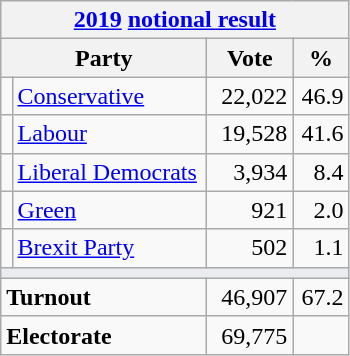<table class="wikitable">
<tr>
<th colspan="4"><a href='#'>2019</a> <a href='#'>notional result</a></th>
</tr>
<tr>
<th bgcolor="#DDDDFF" width="130px" colspan="2">Party</th>
<th bgcolor="#DDDDFF" width="50px">Vote</th>
<th bgcolor="#DDDDFF" width="30px">%</th>
</tr>
<tr>
<td></td>
<td><a href='#'>Conservative</a></td>
<td align=right>22,022</td>
<td align=right>46.9</td>
</tr>
<tr>
<td></td>
<td><a href='#'>Labour</a></td>
<td align=right>19,528</td>
<td align=right>41.6</td>
</tr>
<tr>
<td></td>
<td><a href='#'>Liberal Democrats</a></td>
<td align=right>3,934</td>
<td align=right>8.4</td>
</tr>
<tr>
<td></td>
<td><a href='#'>Green</a></td>
<td align=right>921</td>
<td align=right>2.0</td>
</tr>
<tr>
<td></td>
<td><a href='#'>Brexit Party</a></td>
<td align=right>502</td>
<td align=right>1.1</td>
</tr>
<tr>
<td colspan="4" bgcolor="#EAECF0"></td>
</tr>
<tr>
<td colspan="2"><strong>Turnout</strong></td>
<td align=right>46,907</td>
<td align=right>67.2</td>
</tr>
<tr>
<td colspan="2"><strong>Electorate</strong></td>
<td align=right>69,775</td>
</tr>
</table>
